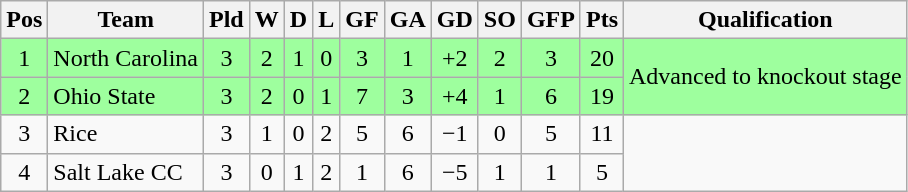<table class="wikitable" style="text-align:center">
<tr>
<th>Pos</th>
<th>Team</th>
<th>Pld</th>
<th>W</th>
<th>D</th>
<th>L</th>
<th>GF</th>
<th>GA</th>
<th>GD</th>
<th>SO</th>
<th>GFP</th>
<th>Pts</th>
<th>Qualification</th>
</tr>
<tr bgcolor="#9eff9e">
<td>1</td>
<td style="text-align:left">North Carolina</td>
<td>3</td>
<td>2</td>
<td>1</td>
<td>0</td>
<td>3</td>
<td>1</td>
<td>+2</td>
<td>2</td>
<td>3</td>
<td>20</td>
<td rowspan="2">Advanced to knockout stage</td>
</tr>
<tr bgcolor="#9eff9e">
<td>2</td>
<td style="text-align:left">Ohio State</td>
<td>3</td>
<td>2</td>
<td>0</td>
<td>1</td>
<td>7</td>
<td>3</td>
<td>+4</td>
<td>1</td>
<td>6</td>
<td>19</td>
</tr>
<tr>
<td>3</td>
<td style="text-align:left">Rice</td>
<td>3</td>
<td>1</td>
<td>0</td>
<td>2</td>
<td>5</td>
<td>6</td>
<td>−1</td>
<td>0</td>
<td>5</td>
<td>11</td>
<td rowspan="2"></td>
</tr>
<tr>
<td>4</td>
<td style="text-align:left">Salt Lake CC</td>
<td>3</td>
<td>0</td>
<td>1</td>
<td>2</td>
<td>1</td>
<td>6</td>
<td>−5</td>
<td>1</td>
<td>1</td>
<td>5</td>
</tr>
</table>
